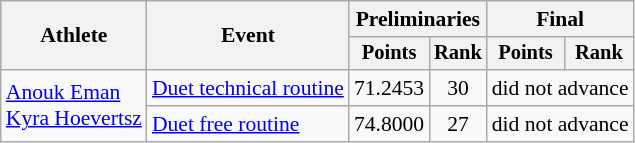<table class=wikitable style="font-size:90%">
<tr>
<th rowspan="2">Athlete</th>
<th rowspan="2">Event</th>
<th colspan="2">Preliminaries</th>
<th colspan="2">Final</th>
</tr>
<tr style="font-size:95%">
<th>Points</th>
<th>Rank</th>
<th>Points</th>
<th>Rank</th>
</tr>
<tr align=center>
<td align=left rowspan=2><a href='#'>Anouk Eman</a><br><a href='#'>Kyra Hoevertsz</a></td>
<td align=left><a href='#'>Duet technical routine</a></td>
<td>71.2453</td>
<td>30</td>
<td colspan=2>did not advance</td>
</tr>
<tr align=center>
<td align=left><a href='#'>Duet free routine</a></td>
<td>74.8000</td>
<td>27</td>
<td colspan=2>did not advance</td>
</tr>
</table>
